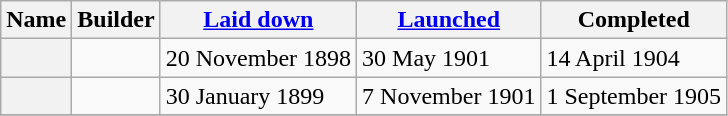<table class="wikitable plainrowheaders">
<tr>
<th scope="col">Name</th>
<th scope="col">Builder</th>
<th scope="col"><a href='#'>Laid down</a></th>
<th scope="col"><a href='#'>Launched</a></th>
<th scope="col">Completed</th>
</tr>
<tr>
<th scope="row"></th>
<td></td>
<td>20 November 1898</td>
<td>30 May 1901</td>
<td>14 April 1904</td>
</tr>
<tr>
<th scope="row"></th>
<td></td>
<td>30 January 1899</td>
<td>7 November 1901</td>
<td>1 September 1905</td>
</tr>
<tr>
</tr>
</table>
